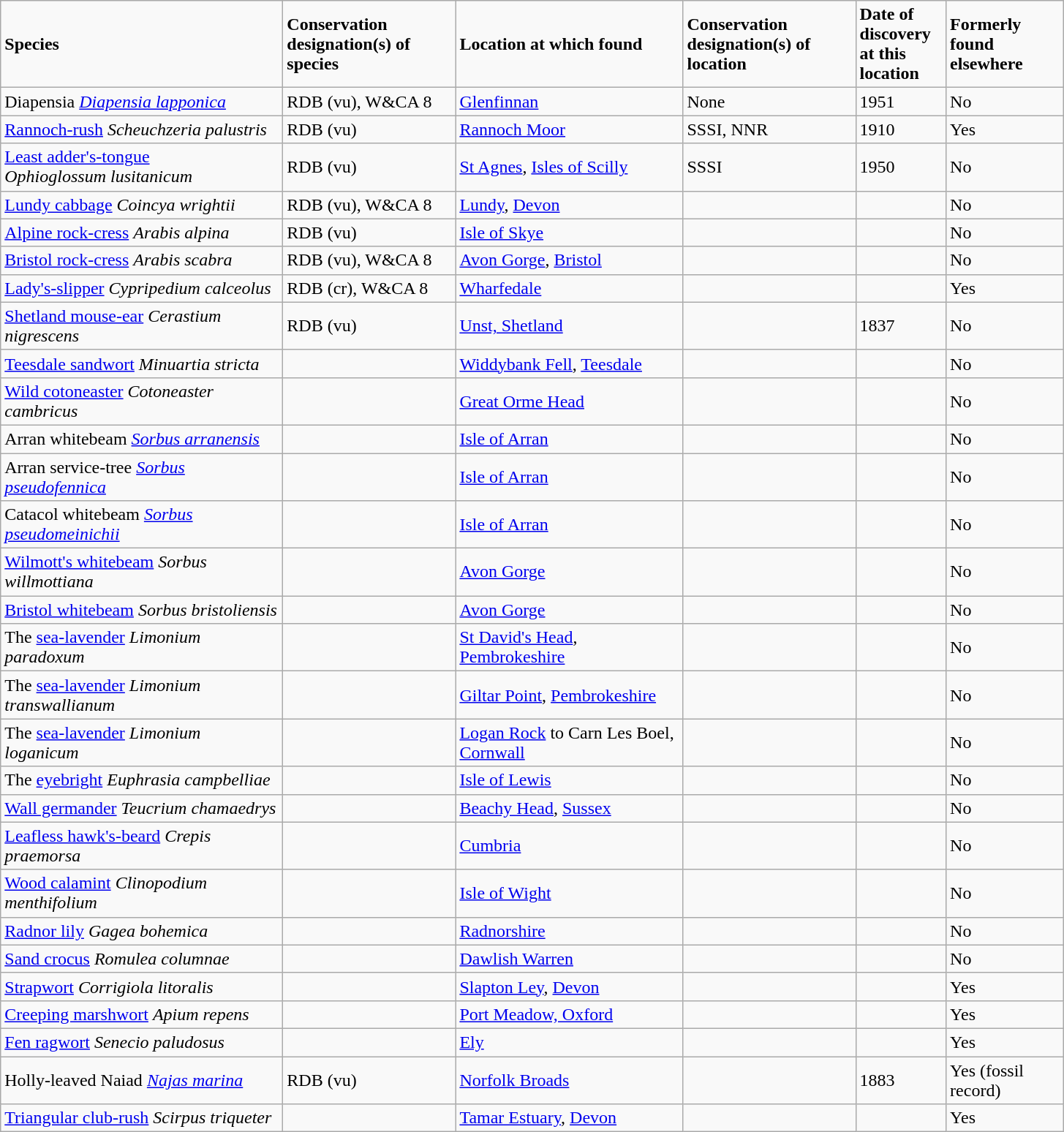<table class="wikitable">
<tr>
<td style="width:250px"><strong>Species</strong></td>
<td style="width:150px"><strong>Conservation designation(s) of species</strong></td>
<td style="width:200px"><strong>Location at which found</strong></td>
<td style="width:150px"><strong>Conservation designation(s) of location</strong></td>
<td style="width:75px"><strong>Date of discovery at this location</strong></td>
<td style="width:100px"><strong>Formerly found elsewhere</strong></td>
</tr>
<tr>
<td>Diapensia <em><a href='#'>Diapensia lapponica</a></em></td>
<td>RDB (vu), W&CA 8</td>
<td><a href='#'>Glenfinnan</a></td>
<td>None</td>
<td>1951</td>
<td>No</td>
</tr>
<tr>
<td><a href='#'>Rannoch-rush</a> <em>Scheuchzeria palustris</em></td>
<td>RDB (vu)</td>
<td><a href='#'>Rannoch Moor</a></td>
<td>SSSI, NNR</td>
<td>1910</td>
<td>Yes</td>
</tr>
<tr>
<td><a href='#'>Least adder's-tongue</a> <br> <em>Ophioglossum lusitanicum</em></td>
<td>RDB (vu)</td>
<td><a href='#'>St Agnes</a>, <a href='#'>Isles of Scilly</a></td>
<td>SSSI</td>
<td>1950</td>
<td>No</td>
</tr>
<tr>
<td><a href='#'>Lundy cabbage</a> <em>Coincya wrightii</em></td>
<td>RDB (vu), W&CA 8</td>
<td><a href='#'>Lundy</a>, <a href='#'>Devon</a></td>
<td></td>
<td></td>
<td>No</td>
</tr>
<tr>
<td><a href='#'>Alpine rock-cress</a> <em>Arabis alpina</em></td>
<td>RDB (vu)</td>
<td><a href='#'>Isle of Skye</a></td>
<td></td>
<td></td>
<td>No</td>
</tr>
<tr>
<td><a href='#'>Bristol rock-cress</a> <em>Arabis scabra</em></td>
<td>RDB (vu), W&CA 8</td>
<td><a href='#'>Avon Gorge</a>, <a href='#'>Bristol</a></td>
<td></td>
<td></td>
<td>No</td>
</tr>
<tr>
<td><a href='#'>Lady's-slipper</a> <em>Cypripedium calceolus</em></td>
<td>RDB (cr), W&CA 8</td>
<td><a href='#'>Wharfedale</a></td>
<td></td>
<td></td>
<td>Yes</td>
</tr>
<tr>
<td><a href='#'>Shetland mouse-ear</a> <em>Cerastium nigrescens</em></td>
<td>RDB (vu)</td>
<td><a href='#'>Unst, Shetland</a></td>
<td></td>
<td>1837</td>
<td>No</td>
</tr>
<tr>
<td><a href='#'>Teesdale sandwort</a> <em>Minuartia stricta</em></td>
<td></td>
<td><a href='#'>Widdybank Fell</a>, <a href='#'>Teesdale</a></td>
<td></td>
<td></td>
<td>No</td>
</tr>
<tr>
<td><a href='#'>Wild cotoneaster</a> <em>Cotoneaster cambricus</em></td>
<td></td>
<td><a href='#'>Great Orme Head</a></td>
<td></td>
<td></td>
<td>No</td>
</tr>
<tr>
<td>Arran whitebeam <em><a href='#'>Sorbus arranensis</a></em></td>
<td></td>
<td><a href='#'>Isle of Arran</a></td>
<td></td>
<td></td>
<td>No</td>
</tr>
<tr>
<td>Arran service-tree <em><a href='#'>Sorbus pseudofennica</a></em></td>
<td></td>
<td><a href='#'>Isle of Arran</a></td>
<td></td>
<td></td>
<td>No</td>
</tr>
<tr>
<td>Catacol whitebeam <em><a href='#'>Sorbus pseudomeinichii</a></em></td>
<td></td>
<td><a href='#'>Isle of Arran</a></td>
<td></td>
<td></td>
<td>No</td>
</tr>
<tr>
<td><a href='#'>Wilmott's whitebeam</a> <em>Sorbus willmottiana</em></td>
<td></td>
<td><a href='#'>Avon Gorge</a></td>
<td></td>
<td></td>
<td>No</td>
</tr>
<tr>
<td><a href='#'>Bristol whitebeam</a> <em>Sorbus bristoliensis</em></td>
<td></td>
<td><a href='#'>Avon Gorge</a></td>
<td></td>
<td></td>
<td>No</td>
</tr>
<tr>
<td>The <a href='#'>sea-lavender</a> <em>Limonium paradoxum</em></td>
<td></td>
<td><a href='#'>St David's Head</a>, <a href='#'>Pembrokeshire</a></td>
<td></td>
<td></td>
<td>No</td>
</tr>
<tr>
<td>The <a href='#'>sea-lavender</a> <em>Limonium transwallianum</em></td>
<td></td>
<td><a href='#'>Giltar Point</a>, <a href='#'>Pembrokeshire</a></td>
<td></td>
<td></td>
<td>No</td>
</tr>
<tr>
<td>The <a href='#'>sea-lavender</a> <em>Limonium loganicum</em></td>
<td></td>
<td><a href='#'>Logan Rock</a> to Carn Les Boel, <a href='#'>Cornwall</a></td>
<td></td>
<td></td>
<td>No</td>
</tr>
<tr>
<td>The <a href='#'>eyebright</a> <em>Euphrasia campbelliae</em></td>
<td></td>
<td><a href='#'>Isle of Lewis</a></td>
<td></td>
<td></td>
<td>No</td>
</tr>
<tr>
<td><a href='#'>Wall germander</a> <em>Teucrium chamaedrys</em></td>
<td></td>
<td><a href='#'>Beachy Head</a>, <a href='#'>Sussex</a></td>
<td></td>
<td></td>
<td>No</td>
</tr>
<tr>
<td><a href='#'>Leafless hawk's-beard</a> <em>Crepis praemorsa</em></td>
<td></td>
<td><a href='#'>Cumbria</a></td>
<td></td>
<td></td>
<td>No</td>
</tr>
<tr>
<td><a href='#'>Wood calamint</a> <em>Clinopodium menthifolium</em></td>
<td></td>
<td><a href='#'>Isle of Wight</a></td>
<td></td>
<td></td>
<td>No</td>
</tr>
<tr>
<td><a href='#'>Radnor lily</a> <em>Gagea bohemica</em></td>
<td></td>
<td><a href='#'>Radnorshire</a></td>
<td></td>
<td></td>
<td>No</td>
</tr>
<tr>
<td><a href='#'>Sand crocus</a> <em>Romulea columnae</em></td>
<td></td>
<td><a href='#'>Dawlish Warren</a></td>
<td></td>
<td></td>
<td>No</td>
</tr>
<tr>
<td><a href='#'>Strapwort</a> <em>Corrigiola litoralis</em></td>
<td></td>
<td><a href='#'>Slapton Ley</a>, <a href='#'>Devon</a></td>
<td></td>
<td></td>
<td>Yes</td>
</tr>
<tr>
<td><a href='#'>Creeping marshwort</a> <em>Apium repens</em></td>
<td></td>
<td><a href='#'>Port Meadow, Oxford</a></td>
<td></td>
<td></td>
<td>Yes</td>
</tr>
<tr>
<td><a href='#'>Fen ragwort</a> <em>Senecio paludosus</em></td>
<td></td>
<td><a href='#'>Ely</a></td>
<td></td>
<td></td>
<td>Yes</td>
</tr>
<tr>
<td>Holly-leaved Naiad <em><a href='#'>Najas marina</a></em></td>
<td>RDB (vu)</td>
<td><a href='#'>Norfolk Broads</a></td>
<td></td>
<td>1883</td>
<td>Yes (fossil record)</td>
</tr>
<tr>
<td><a href='#'>Triangular club-rush</a> <em>Scirpus triqueter</em></td>
<td></td>
<td><a href='#'>Tamar Estuary</a>, <a href='#'>Devon</a></td>
<td></td>
<td></td>
<td>Yes</td>
</tr>
</table>
